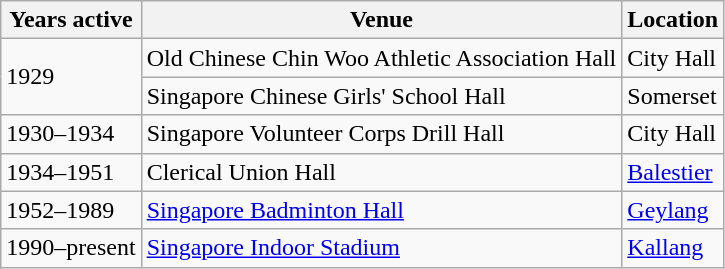<table class=wikitable>
<tr>
<th>Years active</th>
<th>Venue</th>
<th>Location</th>
</tr>
<tr>
<td rowspan="2">1929</td>
<td>Old Chinese Chin Woo Athletic Association Hall</td>
<td>City Hall</td>
</tr>
<tr>
<td>Singapore Chinese Girls' School Hall</td>
<td>Somerset</td>
</tr>
<tr>
<td>1930–1934</td>
<td>Singapore Volunteer Corps Drill Hall</td>
<td>City Hall</td>
</tr>
<tr>
<td>1934–1951</td>
<td>Clerical Union Hall</td>
<td><a href='#'>Balestier</a></td>
</tr>
<tr>
<td>1952–1989</td>
<td><a href='#'>Singapore Badminton Hall</a></td>
<td><a href='#'>Geylang</a></td>
</tr>
<tr>
<td>1990–present</td>
<td><a href='#'>Singapore Indoor Stadium</a></td>
<td><a href='#'>Kallang</a></td>
</tr>
</table>
